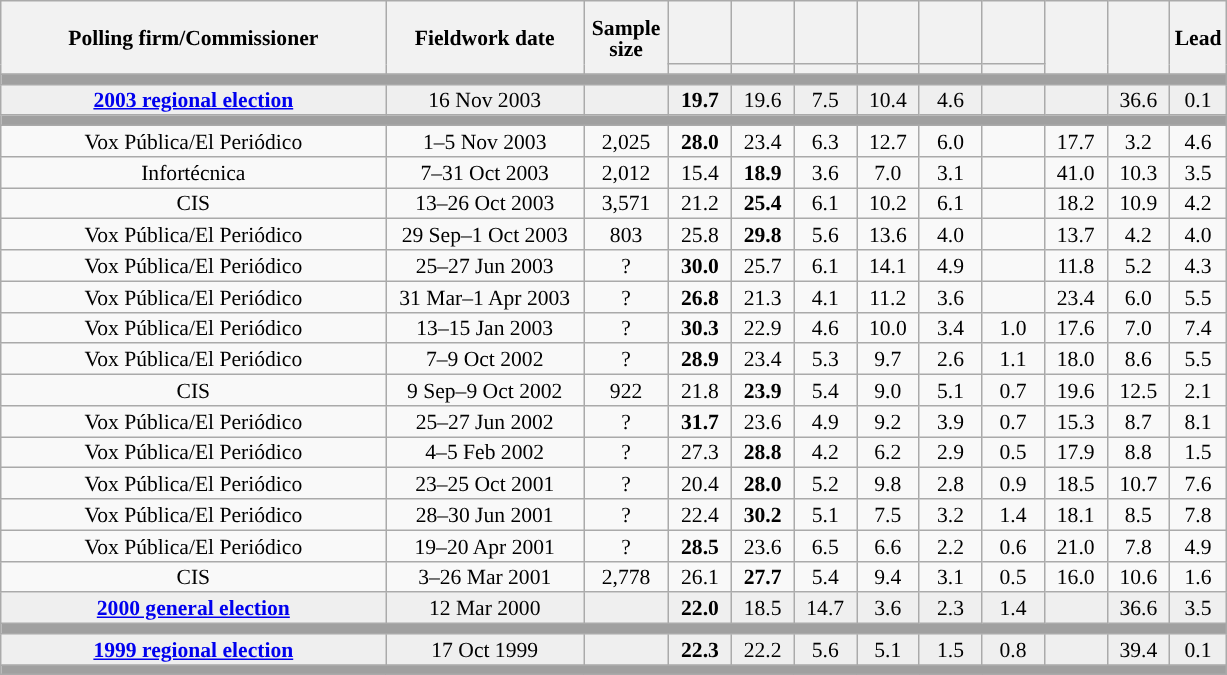<table class="wikitable collapsible collapsed" style="text-align:center; font-size:90%; line-height:14px;">
<tr style="height:42px;">
<th style="width:250px;" rowspan="2">Polling firm/Commissioner</th>
<th style="width:125px;" rowspan="2">Fieldwork date</th>
<th style="width:50px;" rowspan="2">Sample size</th>
<th style="width:35px;"></th>
<th style="width:35px;"></th>
<th style="width:35px;"></th>
<th style="width:35px;"></th>
<th style="width:35px;"></th>
<th style="width:35px;"></th>
<th style="width:35px;" rowspan="2"></th>
<th style="width:35px;" rowspan="2"></th>
<th style="width:30px;" rowspan="2">Lead</th>
</tr>
<tr>
<th style="color:inherit;background:"></th>
<th style="color:inherit;background:"></th>
<th style="color:inherit;background:"></th>
<th style="color:inherit;background:"></th>
<th style="color:inherit;background:"></th>
<th style="color:inherit;background:"></th>
</tr>
<tr>
<td colspan="12" style="background:#A0A0A0"></td>
</tr>
<tr style="background:#EFEFEF;">
<td><strong><a href='#'>2003 regional election</a></strong></td>
<td>16 Nov 2003</td>
<td></td>
<td><strong>19.7</strong></td>
<td>19.6</td>
<td>7.5</td>
<td>10.4</td>
<td>4.6</td>
<td></td>
<td></td>
<td>36.6</td>
<td style="background:">0.1</td>
</tr>
<tr>
<td colspan="12" style="background:#A0A0A0"></td>
</tr>
<tr>
<td>Vox Pública/El Periódico</td>
<td>1–5 Nov 2003</td>
<td>2,025</td>
<td><strong>28.0</strong></td>
<td>23.4</td>
<td>6.3</td>
<td>12.7</td>
<td>6.0</td>
<td></td>
<td>17.7</td>
<td>3.2</td>
<td style="background:">4.6</td>
</tr>
<tr>
<td>Infortécnica</td>
<td>7–31 Oct 2003</td>
<td>2,012</td>
<td>15.4</td>
<td><strong>18.9</strong></td>
<td>3.6</td>
<td>7.0</td>
<td>3.1</td>
<td></td>
<td>41.0</td>
<td>10.3</td>
<td style="background:">3.5</td>
</tr>
<tr>
<td>CIS</td>
<td>13–26 Oct 2003</td>
<td>3,571</td>
<td>21.2</td>
<td><strong>25.4</strong></td>
<td>6.1</td>
<td>10.2</td>
<td>6.1</td>
<td></td>
<td>18.2</td>
<td>10.9</td>
<td style="background:">4.2</td>
</tr>
<tr>
<td>Vox Pública/El Periódico</td>
<td>29 Sep–1 Oct 2003</td>
<td>803</td>
<td>25.8</td>
<td><strong>29.8</strong></td>
<td>5.6</td>
<td>13.6</td>
<td>4.0</td>
<td></td>
<td>13.7</td>
<td>4.2</td>
<td style="background:">4.0</td>
</tr>
<tr>
<td>Vox Pública/El Periódico</td>
<td>25–27 Jun 2003</td>
<td>?</td>
<td><strong>30.0</strong></td>
<td>25.7</td>
<td>6.1</td>
<td>14.1</td>
<td>4.9</td>
<td></td>
<td>11.8</td>
<td>5.2</td>
<td style="background:">4.3</td>
</tr>
<tr>
<td>Vox Pública/El Periódico</td>
<td>31 Mar–1 Apr 2003</td>
<td>?</td>
<td><strong>26.8</strong></td>
<td>21.3</td>
<td>4.1</td>
<td>11.2</td>
<td>3.6</td>
<td></td>
<td>23.4</td>
<td>6.0</td>
<td style="background:">5.5</td>
</tr>
<tr>
<td>Vox Pública/El Periódico</td>
<td>13–15 Jan 2003</td>
<td>?</td>
<td><strong>30.3</strong></td>
<td>22.9</td>
<td>4.6</td>
<td>10.0</td>
<td>3.4</td>
<td>1.0</td>
<td>17.6</td>
<td>7.0</td>
<td style="background:">7.4</td>
</tr>
<tr>
<td>Vox Pública/El Periódico</td>
<td>7–9 Oct 2002</td>
<td>?</td>
<td><strong>28.9</strong></td>
<td>23.4</td>
<td>5.3</td>
<td>9.7</td>
<td>2.6</td>
<td>1.1</td>
<td>18.0</td>
<td>8.6</td>
<td style="background:">5.5</td>
</tr>
<tr>
<td>CIS</td>
<td>9 Sep–9 Oct 2002</td>
<td>922</td>
<td>21.8</td>
<td><strong>23.9</strong></td>
<td>5.4</td>
<td>9.0</td>
<td>5.1</td>
<td>0.7</td>
<td>19.6</td>
<td>12.5</td>
<td style="background:">2.1</td>
</tr>
<tr>
<td>Vox Pública/El Periódico</td>
<td>25–27 Jun 2002</td>
<td>?</td>
<td><strong>31.7</strong></td>
<td>23.6</td>
<td>4.9</td>
<td>9.2</td>
<td>3.9</td>
<td>0.7</td>
<td>15.3</td>
<td>8.7</td>
<td style="background:">8.1</td>
</tr>
<tr>
<td>Vox Pública/El Periódico</td>
<td>4–5 Feb 2002</td>
<td>?</td>
<td>27.3</td>
<td><strong>28.8</strong></td>
<td>4.2</td>
<td>6.2</td>
<td>2.9</td>
<td>0.5</td>
<td>17.9</td>
<td>8.8</td>
<td style="background:">1.5</td>
</tr>
<tr>
<td>Vox Pública/El Periódico</td>
<td>23–25 Oct 2001</td>
<td>?</td>
<td>20.4</td>
<td><strong>28.0</strong></td>
<td>5.2</td>
<td>9.8</td>
<td>2.8</td>
<td>0.9</td>
<td>18.5</td>
<td>10.7</td>
<td style="background:">7.6</td>
</tr>
<tr>
<td>Vox Pública/El Periódico</td>
<td>28–30 Jun 2001</td>
<td>?</td>
<td>22.4</td>
<td><strong>30.2</strong></td>
<td>5.1</td>
<td>7.5</td>
<td>3.2</td>
<td>1.4</td>
<td>18.1</td>
<td>8.5</td>
<td style="background:">7.8</td>
</tr>
<tr>
<td>Vox Pública/El Periódico</td>
<td>19–20 Apr 2001</td>
<td>?</td>
<td><strong>28.5</strong></td>
<td>23.6</td>
<td>6.5</td>
<td>6.6</td>
<td>2.2</td>
<td>0.6</td>
<td>21.0</td>
<td>7.8</td>
<td style="background:">4.9</td>
</tr>
<tr>
<td>CIS</td>
<td>3–26 Mar 2001</td>
<td>2,778</td>
<td>26.1</td>
<td><strong>27.7</strong></td>
<td>5.4</td>
<td>9.4</td>
<td>3.1</td>
<td>0.5</td>
<td>16.0</td>
<td>10.6</td>
<td style="background:">1.6</td>
</tr>
<tr style="background:#EFEFEF;">
<td><strong><a href='#'>2000 general election</a></strong></td>
<td>12 Mar 2000</td>
<td></td>
<td><strong>22.0</strong></td>
<td>18.5</td>
<td>14.7</td>
<td>3.6</td>
<td>2.3</td>
<td>1.4</td>
<td></td>
<td>36.6</td>
<td style="background:">3.5</td>
</tr>
<tr>
<td colspan="12" style="background:#A0A0A0"></td>
</tr>
<tr style="background:#EFEFEF;">
<td><strong><a href='#'>1999 regional election</a></strong></td>
<td>17 Oct 1999</td>
<td></td>
<td><strong>22.3</strong></td>
<td>22.2</td>
<td>5.6</td>
<td>5.1</td>
<td>1.5</td>
<td>0.8</td>
<td></td>
<td>39.4</td>
<td style="background:">0.1</td>
</tr>
<tr>
<td colspan="12" style="background:#A0A0A0"></td>
</tr>
</table>
